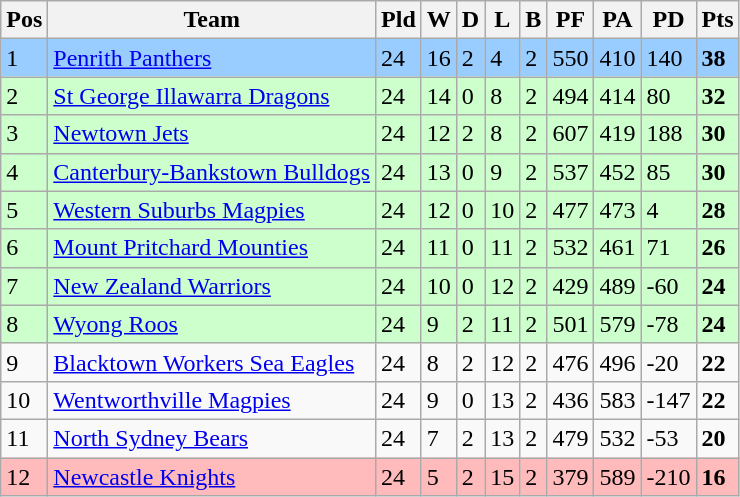<table class="wikitable">
<tr>
<th>Pos</th>
<th>Team</th>
<th>Pld</th>
<th>W</th>
<th>D</th>
<th>L</th>
<th>B</th>
<th>PF</th>
<th>PA</th>
<th>PD</th>
<th>Pts</th>
</tr>
<tr>
<td style="background: #99ccff;">1</td>
<td style="background: #99ccff;"> <a href='#'>Penrith Panthers</a></td>
<td style="background: #99ccff;">24</td>
<td style="background: #99ccff;">16</td>
<td style="background: #99ccff;">2</td>
<td style="background: #99ccff;">4</td>
<td style="background: #99ccff;">2</td>
<td style="background: #99ccff;">550</td>
<td style="background: #99ccff;">410</td>
<td style="background: #99ccff;">140</td>
<td style="background: #99ccff;"><strong>38</strong></td>
</tr>
<tr>
<td style="background: #ccffcc;">2</td>
<td style="background: #ccffcc;"> <a href='#'>St George Illawarra Dragons</a></td>
<td style="background: #ccffcc;">24</td>
<td style="background: #ccffcc;">14</td>
<td style="background: #ccffcc;">0</td>
<td style="background: #ccffcc;">8</td>
<td style="background: #ccffcc;">2</td>
<td style="background: #ccffcc;">494</td>
<td style="background: #ccffcc;">414</td>
<td style="background: #ccffcc;">80</td>
<td style="background: #ccffcc;"><strong>32</strong></td>
</tr>
<tr>
<td style="background: #ccffcc;">3</td>
<td style="background: #ccffcc;"> <a href='#'>Newtown Jets</a></td>
<td style="background: #ccffcc;">24</td>
<td style="background: #ccffcc;">12</td>
<td style="background: #ccffcc;">2</td>
<td style="background: #ccffcc;">8</td>
<td style="background: #ccffcc;">2</td>
<td style="background: #ccffcc;">607</td>
<td style="background: #ccffcc;">419</td>
<td style="background: #ccffcc;">188</td>
<td style="background: #ccffcc;"><strong>30</strong></td>
</tr>
<tr>
<td style="background: #ccffcc;">4</td>
<td style="background: #ccffcc;"> <a href='#'>Canterbury-Bankstown Bulldogs</a></td>
<td style="background: #ccffcc;">24</td>
<td style="background: #ccffcc;">13</td>
<td style="background: #ccffcc;">0</td>
<td style="background: #ccffcc;">9</td>
<td style="background: #ccffcc;">2</td>
<td style="background: #ccffcc;">537</td>
<td style="background: #ccffcc;">452</td>
<td style="background: #ccffcc;">85</td>
<td style="background: #ccffcc;"><strong>30</strong></td>
</tr>
<tr>
<td style="background: #ccffcc;">5</td>
<td style="background: #ccffcc;"> <a href='#'>Western Suburbs Magpies</a></td>
<td style="background: #ccffcc;">24</td>
<td style="background: #ccffcc;">12</td>
<td style="background: #ccffcc;">0</td>
<td style="background: #ccffcc;">10</td>
<td style="background: #ccffcc;">2</td>
<td style="background: #ccffcc;">477</td>
<td style="background: #ccffcc;">473</td>
<td style="background: #ccffcc;">4</td>
<td style="background: #ccffcc;"><strong>28</strong></td>
</tr>
<tr>
<td style="background: #ccffcc;">6</td>
<td style="background: #ccffcc;"> <a href='#'>Mount Pritchard Mounties</a></td>
<td style="background: #ccffcc;">24</td>
<td style="background: #ccffcc;">11</td>
<td style="background: #ccffcc;">0</td>
<td style="background: #ccffcc;">11</td>
<td style="background: #ccffcc;">2</td>
<td style="background: #ccffcc;">532</td>
<td style="background: #ccffcc;">461</td>
<td style="background: #ccffcc;">71</td>
<td style="background: #ccffcc;"><strong>26</strong></td>
</tr>
<tr>
<td style="background: #ccffcc;">7</td>
<td style="background: #ccffcc;"> <a href='#'>New Zealand Warriors</a></td>
<td style="background: #ccffcc;">24</td>
<td style="background: #ccffcc;">10</td>
<td style="background: #ccffcc;">0</td>
<td style="background: #ccffcc;">12</td>
<td style="background: #ccffcc;">2</td>
<td style="background: #ccffcc;">429</td>
<td style="background: #ccffcc;">489</td>
<td style="background: #ccffcc;">-60</td>
<td style="background: #ccffcc;"><strong>24</strong></td>
</tr>
<tr>
<td style="background: #ccffcc;">8</td>
<td style="background: #ccffcc;"> <a href='#'>Wyong Roos</a></td>
<td style="background: #ccffcc;">24</td>
<td style="background: #ccffcc;">9</td>
<td style="background: #ccffcc;">2</td>
<td style="background: #ccffcc;">11</td>
<td style="background: #ccffcc;">2</td>
<td style="background: #ccffcc;">501</td>
<td style="background: #ccffcc;">579</td>
<td style="background: #ccffcc;">-78</td>
<td style="background: #ccffcc;"><strong>24</strong></td>
</tr>
<tr>
<td>9</td>
<td> <a href='#'>Blacktown Workers Sea Eagles</a></td>
<td>24</td>
<td>8</td>
<td>2</td>
<td>12</td>
<td>2</td>
<td>476</td>
<td>496</td>
<td>-20</td>
<td><strong>22</strong></td>
</tr>
<tr>
<td>10</td>
<td> <a href='#'>Wentworthville Magpies</a></td>
<td>24</td>
<td>9</td>
<td>0</td>
<td>13</td>
<td>2</td>
<td>436</td>
<td>583</td>
<td>-147</td>
<td><strong>22</strong></td>
</tr>
<tr>
<td>11</td>
<td> <a href='#'>North Sydney Bears</a></td>
<td>24</td>
<td>7</td>
<td>2</td>
<td>13</td>
<td>2</td>
<td>479</td>
<td>532</td>
<td>-53</td>
<td><strong>20</strong></td>
</tr>
<tr>
<td style="background: #ffbbbb;">12</td>
<td style="background: #ffbbbb;"> <a href='#'>Newcastle Knights</a></td>
<td style="background: #ffbbbb;">24</td>
<td style="background: #ffbbbb;">5</td>
<td style="background: #ffbbbb;">2</td>
<td style="background: #ffbbbb;">15</td>
<td style="background: #ffbbbb;">2</td>
<td style="background: #ffbbbb;">379</td>
<td style="background: #ffbbbb;">589</td>
<td style="background: #ffbbbb;">-210</td>
<td style="background: #ffbbbb;"><strong>16</strong></td>
</tr>
</table>
